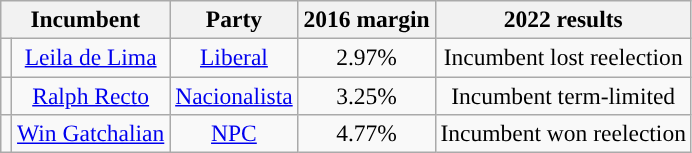<table class="wikitable" style="font-size:98%; text-align:center;">
<tr>
<th colspan="2">Incumbent</th>
<th>Party</th>
<th>2016 margin</th>
<th>2022 results</th>
</tr>
<tr>
<td style="background:"></td>
<td><a href='#'>Leila de Lima</a></td>
<td><a href='#'>Liberal</a></td>
<td>2.97%</td>
<td>Incumbent lost reelection</td>
</tr>
<tr>
<td style="background:"></td>
<td><a href='#'>Ralph Recto</a></td>
<td><a href='#'>Nacionalista</a></td>
<td>3.25%</td>
<td>Incumbent term-limited</td>
</tr>
<tr>
<td style="background:"></td>
<td><a href='#'>Win Gatchalian</a></td>
<td><a href='#'>NPC</a></td>
<td>4.77%</td>
<td>Incumbent won reelection</td>
</tr>
</table>
